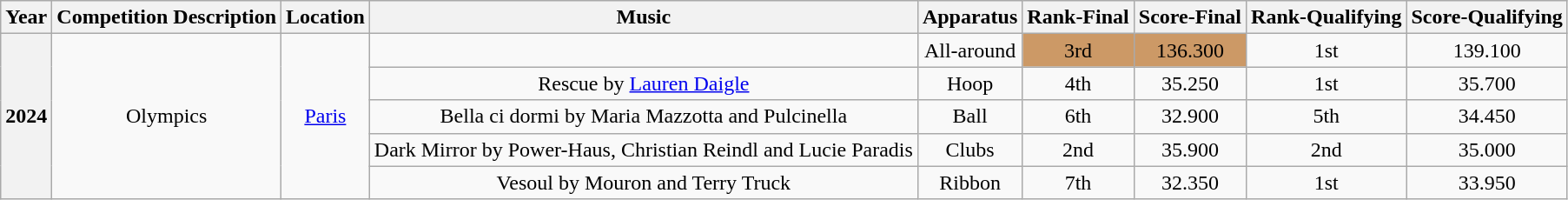<table class="wikitable" style="text-align:center">
<tr>
<th>Year</th>
<th>Competition Description</th>
<th>Location</th>
<th>Music</th>
<th>Apparatus</th>
<th>Rank-Final</th>
<th>Score-Final</th>
<th>Rank-Qualifying</th>
<th>Score-Qualifying</th>
</tr>
<tr>
<th rowspan="5">2024</th>
<td rowspan="5">Olympics</td>
<td rowspan="5"><a href='#'>Paris</a></td>
<td></td>
<td>All-around</td>
<td bgcolor="#CC9966">3rd</td>
<td bgcolor="#CC9966">136.300</td>
<td>1st</td>
<td>139.100</td>
</tr>
<tr>
<td>Rescue by <a href='#'>Lauren Daigle</a></td>
<td>Hoop</td>
<td>4th</td>
<td>35.250</td>
<td>1st</td>
<td>35.700</td>
</tr>
<tr>
<td>Bella ci dormi by Maria Mazzotta and Pulcinella</td>
<td>Ball</td>
<td>6th</td>
<td>32.900</td>
<td>5th</td>
<td>34.450</td>
</tr>
<tr>
<td>Dark Mirror by Power-Haus, Christian Reindl and Lucie Paradis</td>
<td>Clubs</td>
<td>2nd</td>
<td>35.900</td>
<td>2nd</td>
<td>35.000</td>
</tr>
<tr>
<td>Vesoul by Mouron and Terry Truck</td>
<td>Ribbon</td>
<td>7th</td>
<td>32.350</td>
<td>1st</td>
<td>33.950</td>
</tr>
</table>
